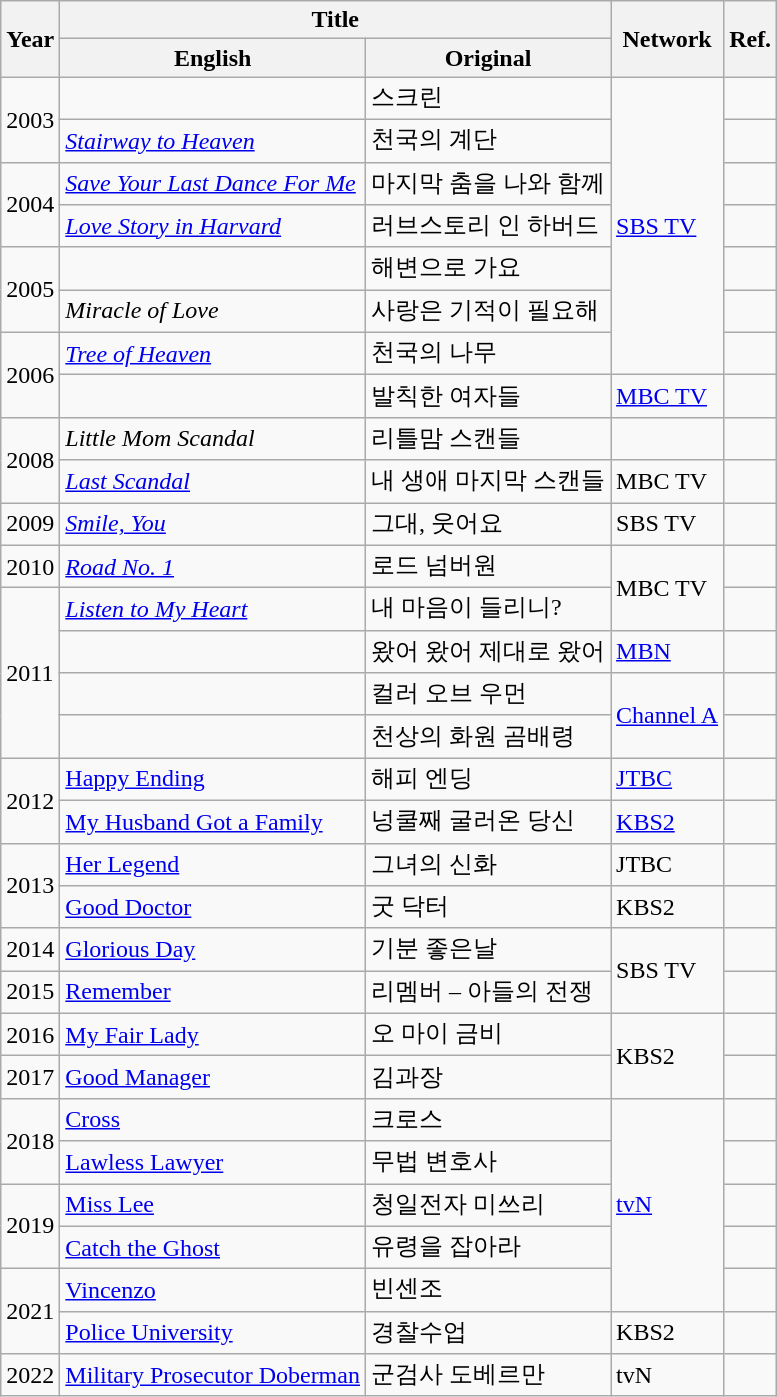<table class="wikitable sortable">
<tr>
<th rowspan="2">Year</th>
<th colspan="2">Title</th>
<th rowspan="2">Network</th>
<th rowspan="2">Ref.</th>
</tr>
<tr>
<th>English</th>
<th>Original</th>
</tr>
<tr>
<td rowspan="2">2003</td>
<td><em></em></td>
<td>스크린</td>
<td rowspan="7"><a href='#'>SBS TV</a></td>
<td></td>
</tr>
<tr>
<td><em><a href='#'>Stairway to Heaven</a></em></td>
<td>천국의 계단</td>
<td></td>
</tr>
<tr>
<td rowspan="2">2004</td>
<td><em><a href='#'>Save Your Last Dance For Me</a></em></td>
<td>마지막 춤을 나와 함께</td>
<td></td>
</tr>
<tr>
<td><em><a href='#'>Love Story in Harvard</a></em></td>
<td>러브스토리 인 하버드</td>
<td></td>
</tr>
<tr>
<td rowspan="2">2005</td>
<td><em></em></td>
<td>해변으로 가요</td>
<td></td>
</tr>
<tr>
<td><em>Miracle of Love</em></td>
<td>사랑은 기적이 필요해</td>
<td></td>
</tr>
<tr>
<td rowspan="2">2006</td>
<td><em><a href='#'>Tree of Heaven</a></em></td>
<td>천국의 나무</td>
<td></td>
</tr>
<tr>
<td><em></em></td>
<td>발칙한 여자들</td>
<td><a href='#'>MBC TV</a></td>
<td></td>
</tr>
<tr>
<td rowspan="2">2008</td>
<td><em>Little Mom Scandal</em></td>
<td>리틀맘 스캔들</td>
<td></td>
<td></td>
</tr>
<tr>
<td><em><a href='#'>Last Scandal</a></em></td>
<td>내 생애 마지막 스캔들</td>
<td>MBC TV</td>
<td></td>
</tr>
<tr>
<td>2009</td>
<td><em><a href='#'>Smile, You</a></em></td>
<td>그대, 웃어요</td>
<td>SBS TV</td>
<td></td>
</tr>
<tr>
<td>2010</td>
<td><em><a href='#'>Road No. 1</a></em></td>
<td>로드 넘버원</td>
<td rowspan="2">MBC TV</td>
<td></td>
</tr>
<tr>
<td rowspan="4">2011</td>
<td><em><a href='#'>Listen to My Heart</a></em></td>
<td>내 마음이 들리니?</td>
<td></td>
</tr>
<tr>
<td><em></em></td>
<td>왔어 왔어 제대로 왔어</td>
<td><a href='#'>MBN</a></td>
<td></td>
</tr>
<tr>
<td><em></em></td>
<td>컬러 오브 우먼</td>
<td rowspan="2"><a href='#'>Channel A</a></td>
<td></td>
</tr>
<tr>
<td><em><strong></td>
<td>천상의 화원 곰배령</td>
<td></td>
</tr>
<tr>
<td rowspan="2">2012</td>
<td></em><a href='#'>Happy Ending</a><em></td>
<td>해피 엔딩</td>
<td><a href='#'>JTBC</a></td>
<td></td>
</tr>
<tr>
<td></em><a href='#'>My Husband Got a Family</a><em></td>
<td>넝쿨째 굴러온 당신</td>
<td><a href='#'>KBS2</a></td>
<td></td>
</tr>
<tr>
<td rowspan="2">2013</td>
<td></em><a href='#'>Her Legend</a><em></td>
<td>그녀의 신화</td>
<td>JTBC</td>
<td></td>
</tr>
<tr>
<td></em><a href='#'>Good Doctor</a><em></td>
<td>굿 닥터</td>
<td>KBS2</td>
<td></td>
</tr>
<tr>
<td>2014</td>
<td></em><a href='#'>Glorious Day</a><em></td>
<td>기분 좋은날</td>
<td rowspan="2">SBS TV</td>
<td></td>
</tr>
<tr>
<td>2015</td>
<td></em><a href='#'>Remember</a><em></td>
<td>리멤버 – 아들의 전쟁</td>
<td></td>
</tr>
<tr>
<td>2016</td>
<td></em><a href='#'>My Fair Lady</a><em></td>
<td>오 마이 금비</td>
<td rowspan="2">KBS2</td>
<td></td>
</tr>
<tr>
<td>2017</td>
<td></em><a href='#'>Good Manager</a><em></td>
<td>김과장</td>
<td></td>
</tr>
<tr>
<td rowspan="2">2018</td>
<td></em><a href='#'>Cross</a><em></td>
<td>크로스</td>
<td rowspan="5"><a href='#'>tvN</a></td>
<td></td>
</tr>
<tr>
<td></em><a href='#'>Lawless Lawyer</a><em></td>
<td>무법 변호사</td>
<td></td>
</tr>
<tr>
<td rowspan="2">2019</td>
<td></em><a href='#'>Miss Lee</a><em></td>
<td>청일전자 미쓰리</td>
<td></td>
</tr>
<tr>
<td></em><a href='#'>Catch the Ghost</a><em></td>
<td>유령을 잡아라</td>
<td></td>
</tr>
<tr>
<td rowspan="2">2021</td>
<td></em><a href='#'>Vincenzo</a><em></td>
<td>빈센조</td>
<td></td>
</tr>
<tr>
<td></em><a href='#'>Police University</a><em></td>
<td>경찰수업</td>
<td>KBS2</td>
<td></td>
</tr>
<tr>
<td rowspan="2">2022</td>
<td></em><a href='#'>Military Prosecutor Doberman</a><em></td>
<td>군검사 도베르만</td>
<td>tvN</td>
<td></td>
</tr>
</table>
